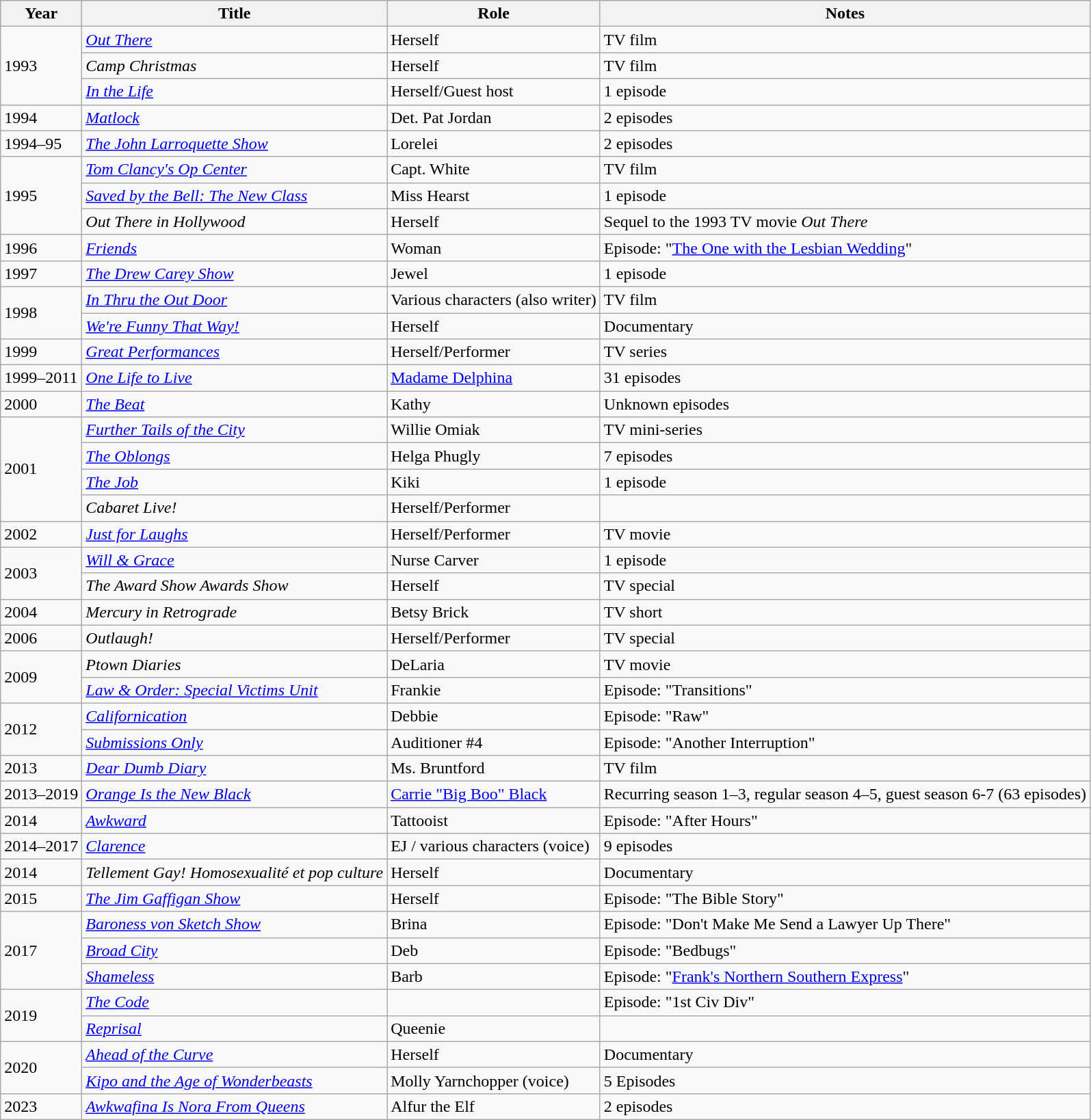<table class="wikitable sortable">
<tr>
<th>Year</th>
<th>Title</th>
<th>Role</th>
<th class="unsortable">Notes</th>
</tr>
<tr>
<td rowspan=3>1993</td>
<td><em><a href='#'>Out There</a></em></td>
<td>Herself</td>
<td>TV film</td>
</tr>
<tr>
<td><em>Camp Christmas</em></td>
<td>Herself</td>
<td>TV film</td>
</tr>
<tr>
<td><em><a href='#'>In the Life</a></em></td>
<td>Herself/Guest host</td>
<td>1 episode</td>
</tr>
<tr>
<td>1994</td>
<td><em><a href='#'>Matlock</a></em></td>
<td>Det. Pat Jordan</td>
<td>2 episodes</td>
</tr>
<tr>
<td>1994–95</td>
<td><em><a href='#'>The John Larroquette Show</a></em></td>
<td>Lorelei</td>
<td>2 episodes</td>
</tr>
<tr>
<td rowspan=3>1995</td>
<td><em><a href='#'>Tom Clancy's Op Center</a></em></td>
<td>Capt. White</td>
<td>TV film</td>
</tr>
<tr>
<td><em><a href='#'>Saved by the Bell: The New Class</a></em></td>
<td>Miss Hearst</td>
<td>1 episode</td>
</tr>
<tr>
<td><em>Out There in Hollywood</em></td>
<td>Herself</td>
<td>Sequel to the 1993 TV movie <em>Out There</em></td>
</tr>
<tr>
<td>1996</td>
<td><em><a href='#'>Friends</a></em></td>
<td>Woman</td>
<td>Episode: "<a href='#'>The One with the Lesbian Wedding</a>"</td>
</tr>
<tr>
<td>1997</td>
<td><em><a href='#'>The Drew Carey Show</a></em></td>
<td>Jewel</td>
<td>1 episode</td>
</tr>
<tr>
<td rowspan=2>1998</td>
<td><em><a href='#'>In Thru the Out Door</a></em></td>
<td>Various characters (also writer)</td>
<td>TV film</td>
</tr>
<tr>
<td><em><a href='#'>We're Funny That Way!</a></em></td>
<td>Herself</td>
<td>Documentary</td>
</tr>
<tr>
<td>1999</td>
<td><em><a href='#'>Great Performances</a></em></td>
<td>Herself/Performer</td>
<td>TV series</td>
</tr>
<tr>
<td>1999–2011</td>
<td><em><a href='#'>One Life to Live</a></em></td>
<td><a href='#'>Madame Delphina</a></td>
<td>31 episodes</td>
</tr>
<tr>
<td>2000</td>
<td><em><a href='#'>The Beat</a></em></td>
<td>Kathy</td>
<td>Unknown episodes</td>
</tr>
<tr>
<td rowspan=4>2001</td>
<td><em><a href='#'>Further Tails of the City</a></em></td>
<td>Willie Omiak</td>
<td>TV mini-series</td>
</tr>
<tr>
<td><em><a href='#'>The Oblongs</a></em></td>
<td>Helga Phugly</td>
<td>7 episodes</td>
</tr>
<tr>
<td><em><a href='#'>The Job</a></em></td>
<td>Kiki</td>
<td>1 episode</td>
</tr>
<tr>
<td><em>Cabaret Live!</em></td>
<td>Herself/Performer</td>
<td></td>
</tr>
<tr>
<td>2002</td>
<td><em><a href='#'>Just for Laughs</a></em></td>
<td>Herself/Performer</td>
<td>TV movie</td>
</tr>
<tr>
<td rowspan=2>2003</td>
<td><em><a href='#'>Will & Grace</a></em></td>
<td>Nurse Carver</td>
<td>1 episode</td>
</tr>
<tr>
<td><em>The Award Show Awards Show</em></td>
<td>Herself</td>
<td>TV special</td>
</tr>
<tr>
<td>2004</td>
<td><em>Mercury in Retrograde</em></td>
<td>Betsy Brick</td>
<td>TV short</td>
</tr>
<tr>
<td>2006</td>
<td><em>Outlaugh!</em></td>
<td>Herself/Performer</td>
<td>TV special</td>
</tr>
<tr>
<td rowspan=2>2009</td>
<td><em>Ptown Diaries</em></td>
<td>DeLaria</td>
<td>TV movie</td>
</tr>
<tr>
<td><em><a href='#'>Law & Order: Special Victims Unit</a></em></td>
<td>Frankie</td>
<td>Episode: "Transitions"</td>
</tr>
<tr>
<td rowspan=2>2012</td>
<td><em><a href='#'>Californication</a></em></td>
<td>Debbie</td>
<td>Episode: "Raw"</td>
</tr>
<tr>
<td><em><a href='#'>Submissions Only</a></em></td>
<td>Auditioner #4</td>
<td>Episode: "Another Interruption"</td>
</tr>
<tr>
<td>2013</td>
<td><em><a href='#'>Dear Dumb Diary</a></em></td>
<td>Ms. Bruntford</td>
<td>TV film</td>
</tr>
<tr>
<td>2013–2019</td>
<td><em><a href='#'>Orange Is the New Black</a></em></td>
<td><a href='#'>Carrie "Big Boo" Black</a></td>
<td>Recurring season 1–3, regular season 4–5, guest season 6-7 (63 episodes)</td>
</tr>
<tr>
<td>2014</td>
<td><em><a href='#'>Awkward</a></em></td>
<td>Tattooist</td>
<td>Episode: "After Hours"</td>
</tr>
<tr>
<td>2014–2017</td>
<td><em><a href='#'>Clarence</a></em></td>
<td>EJ / various characters (voice)</td>
<td>9 episodes</td>
</tr>
<tr>
<td>2014</td>
<td><em>Tellement Gay! Homosexualité et pop culture</em></td>
<td>Herself</td>
<td>Documentary</td>
</tr>
<tr>
<td>2015</td>
<td><em><a href='#'>The Jim Gaffigan Show</a></em></td>
<td>Herself</td>
<td>Episode: "The Bible Story"</td>
</tr>
<tr>
<td rowspan=3>2017</td>
<td><em><a href='#'>Baroness von Sketch Show</a></em></td>
<td>Brina</td>
<td>Episode: "Don't Make Me Send a Lawyer Up There"</td>
</tr>
<tr>
<td><em><a href='#'>Broad City</a></em></td>
<td>Deb</td>
<td>Episode: "Bedbugs"</td>
</tr>
<tr>
<td><em><a href='#'>Shameless</a></em></td>
<td>Barb</td>
<td>Episode: "<a href='#'>Frank's Northern Southern Express</a>"</td>
</tr>
<tr>
<td rowspan=2>2019</td>
<td><em><a href='#'>The Code</a></em></td>
<td></td>
<td>Episode: "1st Civ Div"</td>
</tr>
<tr>
<td><em><a href='#'>Reprisal</a></em></td>
<td>Queenie</td>
</tr>
<tr>
<td rowspan=2>2020</td>
<td><em><a href='#'>Ahead of the Curve</a></em></td>
<td>Herself</td>
<td>Documentary</td>
</tr>
<tr>
<td><em><a href='#'>Kipo and the Age of Wonderbeasts</a></em></td>
<td>Molly Yarnchopper (voice)</td>
<td>5 Episodes</td>
</tr>
<tr>
<td>2023</td>
<td><em><a href='#'>Awkwafina Is Nora From Queens</a></em></td>
<td>Alfur the Elf</td>
<td>2 episodes</td>
</tr>
</table>
